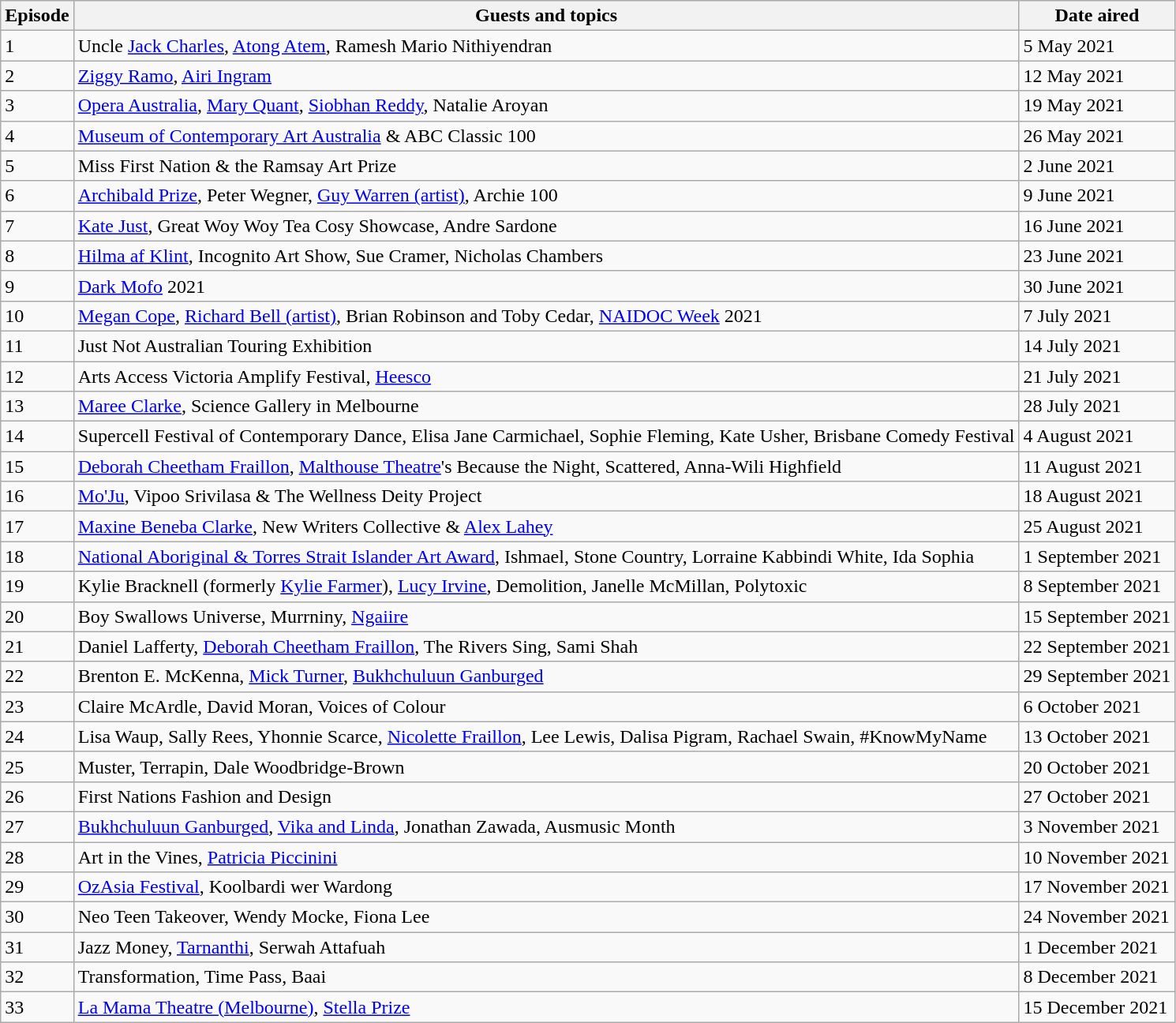<table class="wikitable sortable">
<tr>
<th>Episode</th>
<th>Guests and topics</th>
<th>Date aired</th>
</tr>
<tr>
<td>1</td>
<td>Uncle <a href='#'>Jack Charles</a>, <a href='#'>Atong Atem</a>, Ramesh Mario Nithiyendran</td>
<td>5 May 2021</td>
</tr>
<tr>
<td>2</td>
<td><a href='#'>Ziggy Ramo</a>, <a href='#'>Airi Ingram</a></td>
<td>12 May 2021</td>
</tr>
<tr>
<td>3</td>
<td><a href='#'>Opera Australia</a>, <a href='#'>Mary Quant</a>, <a href='#'>Siobhan Reddy</a>, Natalie Aroyan</td>
<td>19 May 2021</td>
</tr>
<tr>
<td>4</td>
<td><a href='#'>Museum of Contemporary Art Australia</a> & ABC Classic 100</td>
<td>26 May 2021</td>
</tr>
<tr>
<td>5</td>
<td>Miss First Nation & the Ramsay Art Prize</td>
<td>2 June 2021</td>
</tr>
<tr>
<td>6</td>
<td><a href='#'>Archibald Prize</a>, Peter Wegner, <a href='#'>Guy Warren (artist)</a>, Archie 100</td>
<td>9 June 2021</td>
</tr>
<tr>
<td>7</td>
<td><a href='#'>Kate Just</a>, Great Woy Woy Tea Cosy Showcase, Andre Sardone</td>
<td>16 June 2021</td>
</tr>
<tr>
<td>8</td>
<td><a href='#'>Hilma af Klint</a>, Incognito Art Show, Sue Cramer, Nicholas Chambers</td>
<td>23 June 2021</td>
</tr>
<tr>
<td>9</td>
<td><a href='#'>Dark Mofo</a> 2021</td>
<td>30 June 2021</td>
</tr>
<tr>
<td>10</td>
<td><a href='#'>Megan Cope</a>, <a href='#'>Richard Bell (artist)</a>, Brian Robinson and Toby Cedar, <a href='#'>NAIDOC Week</a> 2021</td>
<td>7 July 2021</td>
</tr>
<tr>
<td>11</td>
<td>Just Not Australian Touring Exhibition</td>
<td>14 July 2021</td>
</tr>
<tr>
<td>12</td>
<td>Arts Access Victoria Amplify Festival, <a href='#'>Heesco</a></td>
<td>21 July 2021</td>
</tr>
<tr>
<td>13</td>
<td><a href='#'>Maree Clarke</a>, Science Gallery in Melbourne</td>
<td>28 July 2021</td>
</tr>
<tr>
<td>14</td>
<td>Supercell Festival of Contemporary Dance, Elisa Jane Carmichael, Sophie Fleming, Kate Usher, Brisbane Comedy Festival</td>
<td>4 August 2021</td>
</tr>
<tr>
<td>15</td>
<td><a href='#'>Deborah Cheetham Fraillon</a>, <a href='#'>Malthouse Theatre</a>'s Because the Night, Scattered, Anna-Wili Highfield</td>
<td>11 August 2021</td>
</tr>
<tr>
<td>16</td>
<td><a href='#'>Mo'Ju</a>, Vipoo Srivilasa & The Wellness Deity Project</td>
<td>18 August 2021</td>
</tr>
<tr>
<td>17</td>
<td><a href='#'>Maxine Beneba Clarke</a>, New Writers Collective & <a href='#'>Alex Lahey</a></td>
<td>25 August 2021</td>
</tr>
<tr>
<td>18</td>
<td><a href='#'>National Aboriginal & Torres Strait Islander Art Award</a>, Ishmael, Stone Country, Lorraine Kabbindi White, Ida Sophia</td>
<td>1 September 2021</td>
</tr>
<tr>
<td>19</td>
<td>Kylie Bracknell (formerly <a href='#'>Kylie Farmer</a>), <a href='#'>Lucy Irvine</a>, Demolition, Janelle McMillan, Polytoxic</td>
<td>8 September 2021</td>
</tr>
<tr>
<td>20</td>
<td>Boy Swallows Universe, Murrniny, <a href='#'>Ngaiire</a></td>
<td>15 September 2021</td>
</tr>
<tr>
<td>21</td>
<td>Daniel Lafferty, <a href='#'>Deborah Cheetham Fraillon</a>, The Rivers Sing, Sami Shah</td>
<td>22 September 2021</td>
</tr>
<tr>
<td>22</td>
<td>Brenton E. McKenna, <a href='#'>Mick Turner</a>, <a href='#'>Bukhchuluun Ganburged</a></td>
<td>29 September 2021</td>
</tr>
<tr>
<td>23</td>
<td>Claire McArdle, David Moran, Voices of Colour</td>
<td>6 October 2021</td>
</tr>
<tr>
<td>24</td>
<td>Lisa Waup, Sally Rees, Yhonnie Scarce, <a href='#'>Nicolette Fraillon</a>, Lee Lewis, Dalisa Pigram, Rachael Swain, #KnowMyName</td>
<td>13 October 2021</td>
</tr>
<tr>
<td>25</td>
<td>Muster, Terrapin, Dale Woodbridge-Brown</td>
<td>20 October 2021</td>
</tr>
<tr>
<td>26</td>
<td>First Nations Fashion and Design</td>
<td>27 October 2021</td>
</tr>
<tr>
<td>27</td>
<td><a href='#'>Bukhchuluun Ganburged</a>, <a href='#'>Vika and Linda</a>, Jonathan Zawada, Ausmusic Month</td>
<td>3 November 2021</td>
</tr>
<tr>
<td>28</td>
<td>Art in the Vines, <a href='#'>Patricia Piccinini</a></td>
<td>10 November 2021</td>
</tr>
<tr>
<td>29</td>
<td><a href='#'>OzAsia Festival</a>, Koolbardi wer Wardong</td>
<td>17 November 2021</td>
</tr>
<tr>
<td>30</td>
<td>Neo Teen Takeover, Wendy Mocke, Fiona Lee</td>
<td>24 November 2021</td>
</tr>
<tr>
<td>31</td>
<td>Jazz Money, <a href='#'>Tarnanthi</a>, Serwah Attafuah</td>
<td>1 December 2021</td>
</tr>
<tr>
<td>32</td>
<td>Transformation, Time Pass, Baai</td>
<td>8 December 2021</td>
</tr>
<tr>
<td>33</td>
<td><a href='#'>La Mama Theatre (Melbourne)</a>, <a href='#'>Stella Prize</a></td>
<td>15 December 2021</td>
</tr>
</table>
